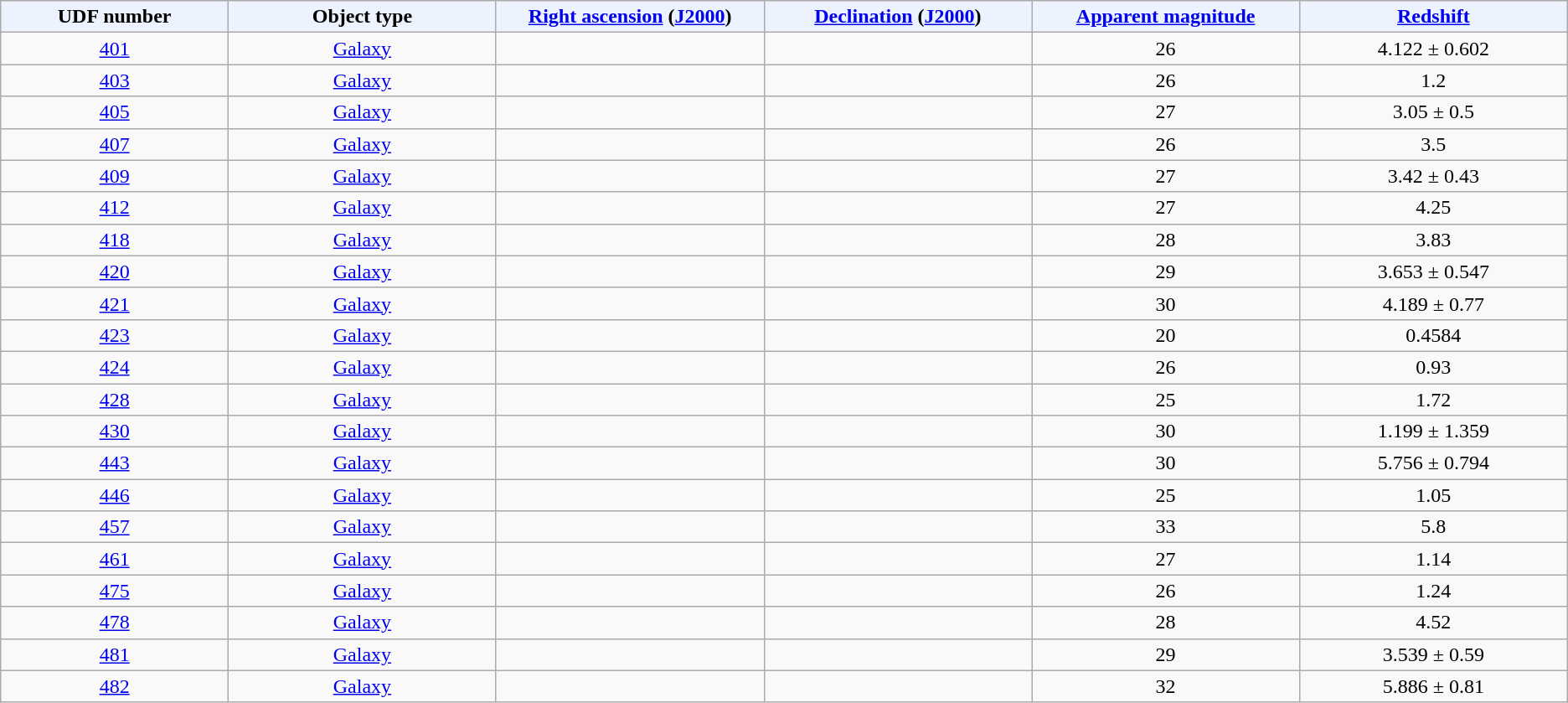<table class="wikitable sortable" style="text-align: center;">
<tr>
<th style="background:#edf3fe; width: 8.5%;">UDF number</th>
<th style="background:#edf3fe; width: 10%;">Object type</th>
<th style="background:#edf3fe; width: 10%;"><a href='#'>Right ascension</a> (<a href='#'>J2000</a>)</th>
<th style="background:#edf3fe; width: 10%;"><a href='#'>Declination</a> (<a href='#'>J2000</a>)</th>
<th style="background:#edf3fe; width: 10%;"><a href='#'>Apparent magnitude</a></th>
<th style="background:#edf3fe; width: 10%;"><a href='#'>Redshift</a></th>
</tr>
<tr>
<td><a href='#'>401</a></td>
<td><a href='#'>Galaxy</a></td>
<td></td>
<td></td>
<td>26</td>
<td>4.122 ± 0.602</td>
</tr>
<tr>
<td><a href='#'>403</a></td>
<td><a href='#'>Galaxy</a></td>
<td></td>
<td></td>
<td>26</td>
<td>1.2</td>
</tr>
<tr>
<td><a href='#'>405</a></td>
<td><a href='#'>Galaxy</a></td>
<td></td>
<td></td>
<td>27</td>
<td>3.05 ± 0.5</td>
</tr>
<tr>
<td><a href='#'>407</a></td>
<td><a href='#'>Galaxy</a></td>
<td></td>
<td></td>
<td>26</td>
<td>3.5</td>
</tr>
<tr>
<td><a href='#'>409</a></td>
<td><a href='#'>Galaxy</a></td>
<td></td>
<td></td>
<td>27</td>
<td>3.42 ± 0.43</td>
</tr>
<tr>
<td><a href='#'>412</a></td>
<td><a href='#'>Galaxy</a></td>
<td></td>
<td></td>
<td>27</td>
<td>4.25</td>
</tr>
<tr>
<td><a href='#'>418</a></td>
<td><a href='#'>Galaxy</a></td>
<td></td>
<td></td>
<td>28</td>
<td>3.83</td>
</tr>
<tr>
<td><a href='#'>420</a></td>
<td><a href='#'>Galaxy</a></td>
<td></td>
<td></td>
<td>29</td>
<td>3.653 ± 0.547</td>
</tr>
<tr>
<td><a href='#'>421</a></td>
<td><a href='#'>Galaxy</a></td>
<td></td>
<td></td>
<td>30</td>
<td>4.189 ± 0.77</td>
</tr>
<tr>
<td><a href='#'>423</a></td>
<td><a href='#'>Galaxy</a></td>
<td></td>
<td></td>
<td>20</td>
<td>0.4584</td>
</tr>
<tr>
<td><a href='#'>424</a></td>
<td><a href='#'>Galaxy</a></td>
<td></td>
<td></td>
<td>26</td>
<td>0.93</td>
</tr>
<tr>
<td><a href='#'>428</a></td>
<td><a href='#'>Galaxy</a></td>
<td></td>
<td></td>
<td>25</td>
<td>1.72</td>
</tr>
<tr>
<td><a href='#'>430</a></td>
<td><a href='#'>Galaxy</a></td>
<td></td>
<td></td>
<td>30</td>
<td>1.199 ± 1.359</td>
</tr>
<tr>
<td><a href='#'>443</a></td>
<td><a href='#'>Galaxy</a></td>
<td></td>
<td></td>
<td>30</td>
<td>5.756 ± 0.794</td>
</tr>
<tr>
<td><a href='#'>446</a></td>
<td><a href='#'>Galaxy</a></td>
<td></td>
<td></td>
<td>25</td>
<td>1.05</td>
</tr>
<tr>
<td><a href='#'>457</a></td>
<td><a href='#'>Galaxy</a></td>
<td></td>
<td></td>
<td>33</td>
<td>5.8</td>
</tr>
<tr>
<td><a href='#'>461</a></td>
<td><a href='#'>Galaxy</a></td>
<td></td>
<td></td>
<td>27</td>
<td>1.14</td>
</tr>
<tr>
<td><a href='#'>475</a></td>
<td><a href='#'>Galaxy</a></td>
<td></td>
<td></td>
<td>26</td>
<td>1.24</td>
</tr>
<tr>
<td><a href='#'>478</a></td>
<td><a href='#'>Galaxy</a></td>
<td></td>
<td></td>
<td>28</td>
<td>4.52</td>
</tr>
<tr>
<td><a href='#'>481</a></td>
<td><a href='#'>Galaxy</a></td>
<td></td>
<td></td>
<td>29</td>
<td>3.539 ± 0.59</td>
</tr>
<tr>
<td><a href='#'>482</a></td>
<td><a href='#'>Galaxy</a></td>
<td></td>
<td></td>
<td>32</td>
<td>5.886 ± 0.81</td>
</tr>
</table>
